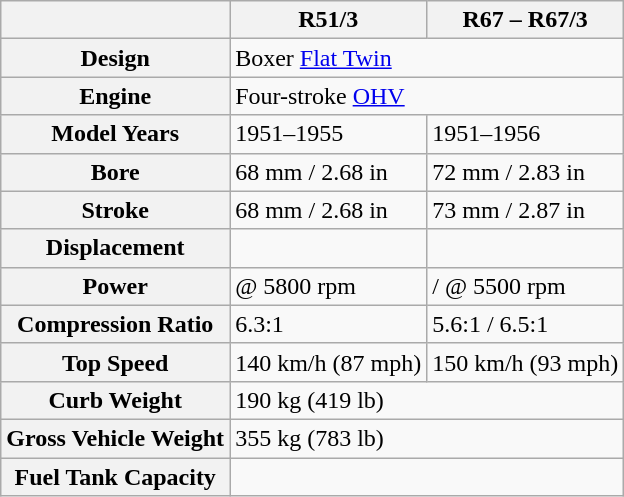<table class="wikitable">
<tr>
<th></th>
<th>R51/3</th>
<th>R67 – R67/3</th>
</tr>
<tr>
<th>Design</th>
<td colspan="2">Boxer <a href='#'>Flat Twin</a></td>
</tr>
<tr>
<th>Engine</th>
<td colspan="2">Four-stroke <a href='#'>OHV</a></td>
</tr>
<tr>
<th>Model Years</th>
<td>1951–1955</td>
<td>1951–1956</td>
</tr>
<tr>
<th>Bore</th>
<td>68 mm / 2.68 in</td>
<td>72 mm / 2.83 in</td>
</tr>
<tr>
<th>Stroke</th>
<td>68 mm / 2.68 in</td>
<td>73 mm / 2.87 in</td>
</tr>
<tr>
<th>Displacement</th>
<td></td>
<td></td>
</tr>
<tr>
<th>Power</th>
<td> @ 5800 rpm</td>
<td> /  @ 5500 rpm</td>
</tr>
<tr>
<th>Compression Ratio</th>
<td>6.3:1</td>
<td>5.6:1 / 6.5:1</td>
</tr>
<tr>
<th>Top Speed</th>
<td>140 km/h (87 mph)</td>
<td>150 km/h (93 mph)</td>
</tr>
<tr>
<th>Curb Weight</th>
<td colspan="2">190 kg (419 lb)</td>
</tr>
<tr>
<th>Gross Vehicle Weight</th>
<td colspan="2">355 kg (783 lb)</td>
</tr>
<tr>
<th>Fuel Tank Capacity</th>
<td colspan="2"></td>
</tr>
</table>
